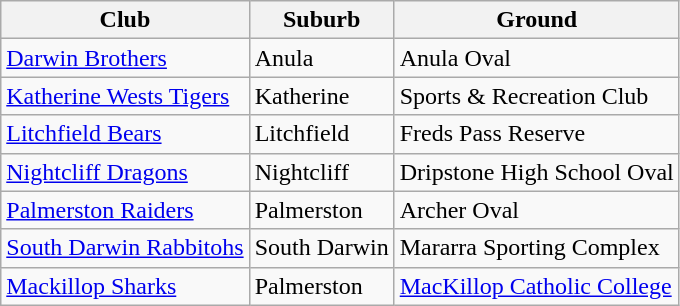<table class="wikitable">
<tr>
<th>Club</th>
<th>Suburb</th>
<th>Ground</th>
</tr>
<tr>
<td><a href='#'>Darwin Brothers</a></td>
<td>Anula</td>
<td>Anula Oval</td>
</tr>
<tr>
<td><a href='#'>Katherine Wests Tigers</a></td>
<td>Katherine</td>
<td>Sports & Recreation Club</td>
</tr>
<tr>
<td><a href='#'>Litchfield Bears</a></td>
<td>Litchfield</td>
<td>Freds Pass Reserve</td>
</tr>
<tr>
<td><a href='#'>Nightcliff Dragons</a></td>
<td>Nightcliff</td>
<td>Dripstone High School Oval</td>
</tr>
<tr>
<td><a href='#'>Palmerston Raiders</a></td>
<td>Palmerston</td>
<td>Archer Oval</td>
</tr>
<tr>
<td><a href='#'>South Darwin Rabbitohs</a></td>
<td>South Darwin</td>
<td>Mararra Sporting Complex</td>
</tr>
<tr>
<td><a href='#'>Mackillop Sharks</a></td>
<td>Palmerston</td>
<td><a href='#'>MacKillop Catholic College</a></td>
</tr>
</table>
